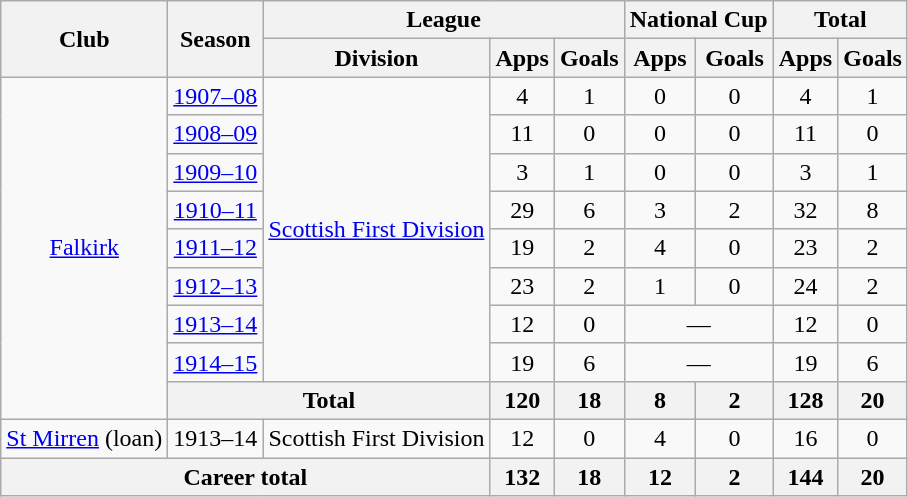<table class="wikitable" style="text-align: center;">
<tr>
<th rowspan="2">Club</th>
<th rowspan="2">Season</th>
<th colspan="3">League</th>
<th colspan="2">National Cup</th>
<th colspan="2">Total</th>
</tr>
<tr>
<th>Division</th>
<th>Apps</th>
<th>Goals</th>
<th>Apps</th>
<th>Goals</th>
<th>Apps</th>
<th>Goals</th>
</tr>
<tr>
<td rowspan="9"><a href='#'>Falkirk</a></td>
<td><a href='#'>1907–08</a></td>
<td rowspan="8"><a href='#'>Scottish First Division</a></td>
<td>4</td>
<td>1</td>
<td>0</td>
<td>0</td>
<td>4</td>
<td>1</td>
</tr>
<tr>
<td><a href='#'>1908–09</a></td>
<td>11</td>
<td>0</td>
<td>0</td>
<td>0</td>
<td>11</td>
<td>0</td>
</tr>
<tr>
<td><a href='#'>1909–10</a></td>
<td>3</td>
<td>1</td>
<td>0</td>
<td>0</td>
<td>3</td>
<td>1</td>
</tr>
<tr>
<td><a href='#'>1910–11</a></td>
<td>29</td>
<td>6</td>
<td>3</td>
<td>2</td>
<td>32</td>
<td>8</td>
</tr>
<tr>
<td><a href='#'>1911–12</a></td>
<td>19</td>
<td>2</td>
<td>4</td>
<td>0</td>
<td>23</td>
<td>2</td>
</tr>
<tr>
<td><a href='#'>1912–13</a></td>
<td>23</td>
<td>2</td>
<td>1</td>
<td>0</td>
<td>24</td>
<td>2</td>
</tr>
<tr>
<td><a href='#'>1913–14</a></td>
<td>12</td>
<td>0</td>
<td colspan="2">—</td>
<td>12</td>
<td>0</td>
</tr>
<tr>
<td><a href='#'>1914–15</a></td>
<td>19</td>
<td>6</td>
<td colspan="2">—</td>
<td>19</td>
<td>6</td>
</tr>
<tr>
<th colspan="2">Total</th>
<th>120</th>
<th>18</th>
<th>8</th>
<th>2</th>
<th>128</th>
<th>20</th>
</tr>
<tr>
<td><a href='#'>St Mirren</a> (loan)</td>
<td>1913–14</td>
<td>Scottish First Division</td>
<td>12</td>
<td>0</td>
<td>4</td>
<td>0</td>
<td>16</td>
<td>0</td>
</tr>
<tr>
<th colspan="3">Career total</th>
<th>132</th>
<th>18</th>
<th>12</th>
<th>2</th>
<th>144</th>
<th>20</th>
</tr>
</table>
